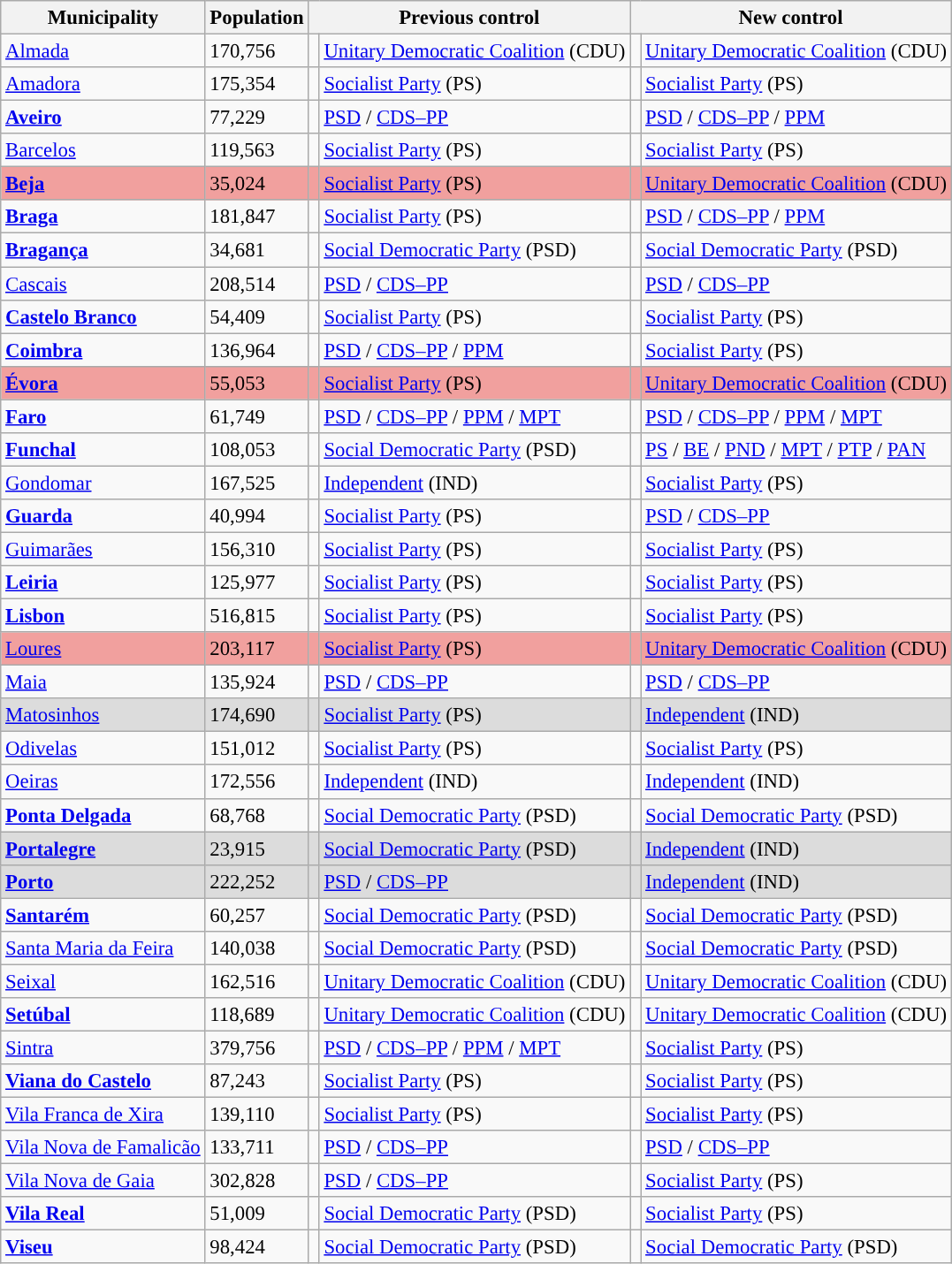<table class="wikitable sortable" style="font-size:95%;">
<tr>
<th>Municipality</th>
<th>Population</th>
<th colspan="2" style="width:200px;">Previous control</th>
<th colspan="2" style="width:200px;">New control</th>
</tr>
<tr>
<td><a href='#'>Almada</a></td>
<td>170,756</td>
<td width="1" style="color:inherit;background:"></td>
<td><a href='#'>Unitary Democratic Coalition</a> (CDU)</td>
<td width="1" style="color:inherit;background:"></td>
<td><a href='#'>Unitary Democratic Coalition</a> (CDU)</td>
</tr>
<tr>
<td><a href='#'>Amadora</a></td>
<td>175,354</td>
<td width="1" style="color:inherit;background:"></td>
<td><a href='#'>Socialist Party</a> (PS)</td>
<td width="1" style="color:inherit;background:"></td>
<td><a href='#'>Socialist Party</a> (PS)</td>
</tr>
<tr>
<td><a href='#'><strong>Aveiro</strong></a></td>
<td>77,229</td>
<td width="1" style="color:inherit;background:"></td>
<td><a href='#'>PSD</a> / <a href='#'>CDS–PP</a></td>
<td width="1" style="color:inherit;background:"></td>
<td><a href='#'>PSD</a> / <a href='#'>CDS–PP</a> / <a href='#'>PPM</a></td>
</tr>
<tr>
<td><a href='#'>Barcelos</a></td>
<td>119,563</td>
<td width="1" style="color:inherit;background:"></td>
<td><a href='#'>Socialist Party</a> (PS)</td>
<td width="1" style="color:inherit;background:"></td>
<td><a href='#'>Socialist Party</a> (PS)</td>
</tr>
<tr style="background-color:#F1A09E">
<td><a href='#'><strong>Beja</strong></a></td>
<td>35,024</td>
<td width="1" style="color:inherit;background:"></td>
<td><a href='#'>Socialist Party</a> (PS)</td>
<td width="1" style="color:inherit;background:"></td>
<td><a href='#'>Unitary Democratic Coalition</a> (CDU)</td>
</tr>
<tr>
<td><strong><a href='#'>Braga</a></strong></td>
<td>181,847</td>
<td width="1" style="color:inherit;background:"></td>
<td><a href='#'>Socialist Party</a> (PS)</td>
<td width="1" style="color:inherit;background:"></td>
<td><a href='#'>PSD</a> / <a href='#'>CDS–PP</a> / <a href='#'>PPM</a></td>
</tr>
<tr>
<td><a href='#'><strong>Bragança</strong></a></td>
<td>34,681</td>
<td width="1" style="color:inherit;background:"></td>
<td><a href='#'>Social Democratic Party</a> (PSD)</td>
<td width="1" style="color:inherit;background:"></td>
<td><a href='#'>Social Democratic Party</a> (PSD)</td>
</tr>
<tr>
<td><a href='#'>Cascais</a></td>
<td>208,514</td>
<td width="1" style="color:inherit;background:"></td>
<td><a href='#'>PSD</a> / <a href='#'>CDS–PP</a></td>
<td width="1" style="color:inherit;background:"></td>
<td><a href='#'>PSD</a> / <a href='#'>CDS–PP</a></td>
</tr>
<tr>
<td><a href='#'><strong>Castelo Branco</strong></a></td>
<td>54,409</td>
<td width="1" style="color:inherit;background:"></td>
<td><a href='#'>Socialist Party</a> (PS)</td>
<td width="1" style="color:inherit;background:"></td>
<td><a href='#'>Socialist Party</a> (PS)</td>
</tr>
<tr>
<td><strong><a href='#'>Coimbra</a></strong></td>
<td>136,964</td>
<td width="1" style="color:inherit;background:"></td>
<td><a href='#'>PSD</a> / <a href='#'>CDS–PP</a> / <a href='#'>PPM</a></td>
<td width="1" style="color:inherit;background:"></td>
<td><a href='#'>Socialist Party</a> (PS)</td>
</tr>
<tr style="background-color:#F1A09E">
<td><strong><a href='#'>Évora</a></strong></td>
<td>55,053</td>
<td width="1" style="color:inherit;background:"></td>
<td><a href='#'>Socialist Party</a> (PS)</td>
<td width="1" style="color:inherit;background:"></td>
<td><a href='#'>Unitary Democratic Coalition</a> (CDU)</td>
</tr>
<tr>
<td><a href='#'><strong>Faro</strong></a></td>
<td>61,749</td>
<td width="1" style="color:inherit;background:"></td>
<td><a href='#'>PSD</a> / <a href='#'>CDS–PP</a> / <a href='#'>PPM</a> / <a href='#'>MPT</a></td>
<td width="1" style="color:inherit;background:"></td>
<td><a href='#'>PSD</a> / <a href='#'>CDS–PP</a> / <a href='#'>PPM</a> / <a href='#'>MPT</a></td>
</tr>
<tr>
<td><strong><a href='#'>Funchal</a></strong></td>
<td>108,053</td>
<td width="1" style="color:inherit;background:"></td>
<td><a href='#'>Social Democratic Party</a> (PSD)</td>
<td width="1" style="color:inherit;background:"></td>
<td><a href='#'>PS</a> / <a href='#'>BE</a> / <a href='#'>PND</a> / <a href='#'>MPT</a> / <a href='#'>PTP</a> / <a href='#'>PAN</a></td>
</tr>
<tr>
<td><a href='#'>Gondomar</a></td>
<td>167,525</td>
<td width="1" style="color:inherit;background:"></td>
<td><a href='#'>Independent</a> (IND)</td>
<td width="1" style="color:inherit;background:"></td>
<td><a href='#'>Socialist Party</a> (PS)</td>
</tr>
<tr>
<td><a href='#'><strong>Guarda</strong></a></td>
<td>40,994</td>
<td width="1" style="color:inherit;background:"></td>
<td><a href='#'>Socialist Party</a> (PS)</td>
<td width="1" style="color:inherit;background:"></td>
<td><a href='#'>PSD</a> / <a href='#'>CDS–PP</a></td>
</tr>
<tr>
<td><a href='#'>Guimarães</a></td>
<td>156,310</td>
<td width="1" style="color:inherit;background:"></td>
<td><a href='#'>Socialist Party</a> (PS)</td>
<td width="1" style="color:inherit;background:"></td>
<td><a href='#'>Socialist Party</a> (PS)</td>
</tr>
<tr>
<td><strong><a href='#'>Leiria</a></strong></td>
<td>125,977</td>
<td width="1" style="color:inherit;background:"></td>
<td><a href='#'>Socialist Party</a> (PS)</td>
<td width="1" style="color:inherit;background:"></td>
<td><a href='#'>Socialist Party</a> (PS)</td>
</tr>
<tr>
<td><a href='#'><strong>Lisbon</strong></a></td>
<td>516,815</td>
<td width="1" style="color:inherit;background:"></td>
<td><a href='#'>Socialist Party</a> (PS)</td>
<td width="1" style="color:inherit;background:"></td>
<td><a href='#'>Socialist Party</a> (PS)</td>
</tr>
<tr style="background-color:#F1A09E">
<td><a href='#'>Loures</a></td>
<td>203,117</td>
<td width="1" style="color:inherit;background:"></td>
<td><a href='#'>Socialist Party</a> (PS)</td>
<td width="1" style="color:inherit;background:"></td>
<td><a href='#'>Unitary Democratic Coalition</a> (CDU)</td>
</tr>
<tr>
<td><a href='#'>Maia</a></td>
<td>135,924</td>
<td width="1" style="color:inherit;background:"></td>
<td><a href='#'>PSD</a> / <a href='#'>CDS–PP</a></td>
<td width="1" style="color:inherit;background:"></td>
<td><a href='#'>PSD</a> / <a href='#'>CDS–PP</a></td>
</tr>
<tr style="background-color:#DCDCDC">
<td><a href='#'>Matosinhos</a></td>
<td>174,690</td>
<td width="1" style="color:inherit;background:"></td>
<td><a href='#'>Socialist Party</a> (PS)</td>
<td width="1" style="color:inherit;background:"></td>
<td><a href='#'>Independent</a> (IND)</td>
</tr>
<tr>
<td><a href='#'>Odivelas</a></td>
<td>151,012</td>
<td width="1" style="color:inherit;background:"></td>
<td><a href='#'>Socialist Party</a> (PS)</td>
<td width="1" style="color:inherit;background:"></td>
<td><a href='#'>Socialist Party</a> (PS)</td>
</tr>
<tr>
<td><a href='#'>Oeiras</a></td>
<td>172,556</td>
<td width="1" style="color:inherit;background:"></td>
<td><a href='#'>Independent</a> (IND)</td>
<td width="1" style="color:inherit;background:"></td>
<td><a href='#'>Independent</a> (IND)</td>
</tr>
<tr>
<td><strong><a href='#'>Ponta Delgada</a></strong></td>
<td>68,768</td>
<td width="1" style="color:inherit;background:"></td>
<td><a href='#'>Social Democratic Party</a> (PSD)</td>
<td width="1" style="color:inherit;background:"></td>
<td><a href='#'>Social Democratic Party</a> (PSD)</td>
</tr>
<tr style="background-color:#DCDCDC">
<td><a href='#'><strong>Portalegre</strong></a></td>
<td>23,915</td>
<td width="1" style="color:inherit;background:"></td>
<td><a href='#'>Social Democratic Party</a> (PSD)</td>
<td width="1" style="color:inherit;background:"></td>
<td><a href='#'>Independent</a> (IND)</td>
</tr>
<tr style="background-color:#DCDCDC">
<td><strong><a href='#'>Porto</a></strong></td>
<td>222,252</td>
<td width="1" style="color:inherit;background:"></td>
<td><a href='#'>PSD</a> / <a href='#'>CDS–PP</a></td>
<td width="1" style="color:inherit;background:"></td>
<td><a href='#'>Independent</a> (IND)</td>
</tr>
<tr>
<td><a href='#'><strong>Santarém</strong></a></td>
<td>60,257</td>
<td width="1" style="color:inherit;background:"></td>
<td><a href='#'>Social Democratic Party</a> (PSD)</td>
<td width="1" style="color:inherit;background:"></td>
<td><a href='#'>Social Democratic Party</a> (PSD)</td>
</tr>
<tr>
<td><a href='#'>Santa Maria da Feira</a></td>
<td>140,038</td>
<td width="1" style="color:inherit;background:"></td>
<td><a href='#'>Social Democratic Party</a> (PSD)</td>
<td width="1" style="color:inherit;background:"></td>
<td><a href='#'>Social Democratic Party</a> (PSD)</td>
</tr>
<tr>
<td><a href='#'>Seixal</a></td>
<td>162,516</td>
<td width="1" style="color:inherit;background:"></td>
<td><a href='#'>Unitary Democratic Coalition</a> (CDU)</td>
<td width="1" style="color:inherit;background:"></td>
<td><a href='#'>Unitary Democratic Coalition</a> (CDU)</td>
</tr>
<tr>
<td><strong><a href='#'>Setúbal</a></strong></td>
<td>118,689</td>
<td width="1" style="color:inherit;background:"></td>
<td><a href='#'>Unitary Democratic Coalition</a> (CDU)</td>
<td width="1" style="color:inherit;background:"></td>
<td><a href='#'>Unitary Democratic Coalition</a> (CDU)</td>
</tr>
<tr>
<td><a href='#'>Sintra</a></td>
<td>379,756</td>
<td width="1" style="color:inherit;background:"></td>
<td><a href='#'>PSD</a> / <a href='#'>CDS–PP</a> / <a href='#'>PPM</a> / <a href='#'>MPT</a></td>
<td width="1" style="color:inherit;background:"></td>
<td><a href='#'>Socialist Party</a> (PS)</td>
</tr>
<tr>
<td><strong><a href='#'>Viana do Castelo</a></strong></td>
<td>87,243</td>
<td width="1" style="color:inherit;background:"></td>
<td><a href='#'>Socialist Party</a> (PS)</td>
<td width="1" style="color:inherit;background:"></td>
<td><a href='#'>Socialist Party</a> (PS)</td>
</tr>
<tr>
<td><a href='#'>Vila Franca de Xira</a></td>
<td>139,110</td>
<td width="1" style="color:inherit;background:"></td>
<td><a href='#'>Socialist Party</a> (PS)</td>
<td width="1" style="color:inherit;background:"></td>
<td><a href='#'>Socialist Party</a> (PS)</td>
</tr>
<tr>
<td><a href='#'>Vila Nova de Famalicão</a></td>
<td>133,711</td>
<td width="1" style="color:inherit;background:"></td>
<td><a href='#'>PSD</a> / <a href='#'>CDS–PP</a></td>
<td width="1" style="color:inherit;background:"></td>
<td><a href='#'>PSD</a> / <a href='#'>CDS–PP</a></td>
</tr>
<tr>
<td><a href='#'>Vila Nova de Gaia</a></td>
<td>302,828</td>
<td width="1" style="color:inherit;background:"></td>
<td><a href='#'>PSD</a> / <a href='#'>CDS–PP</a></td>
<td width="1" style="color:inherit;background:"></td>
<td><a href='#'>Socialist Party</a> (PS)</td>
</tr>
<tr>
<td><strong><a href='#'>Vila Real</a></strong></td>
<td>51,009</td>
<td width="1" style="color:inherit;background:"></td>
<td><a href='#'>Social Democratic Party</a> (PSD)</td>
<td width="1" style="color:inherit;background:"></td>
<td><a href='#'>Socialist Party</a> (PS)</td>
</tr>
<tr>
<td><strong><a href='#'>Viseu</a></strong></td>
<td>98,424</td>
<td width="1" style="color:inherit;background:"></td>
<td><a href='#'>Social Democratic Party</a> (PSD)</td>
<td width="1" style="color:inherit;background:"></td>
<td><a href='#'>Social Democratic Party</a> (PSD)</td>
</tr>
</table>
